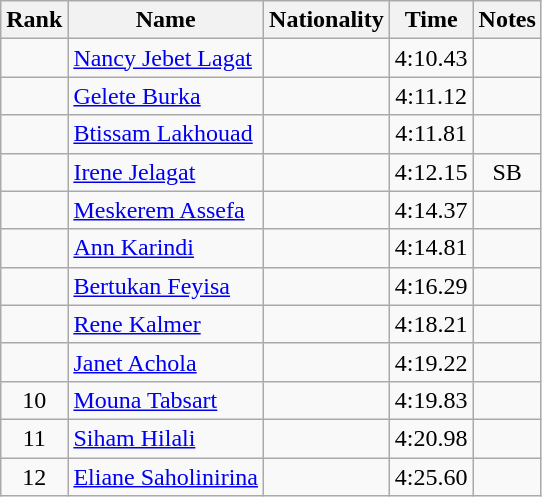<table class="wikitable sortable" style="text-align:center">
<tr>
<th>Rank</th>
<th>Name</th>
<th>Nationality</th>
<th>Time</th>
<th>Notes</th>
</tr>
<tr>
<td></td>
<td align=left><a href='#'>Nancy Jebet Lagat</a></td>
<td align=left></td>
<td>4:10.43</td>
<td></td>
</tr>
<tr>
<td></td>
<td align=left><a href='#'>Gelete Burka</a></td>
<td align=left></td>
<td>4:11.12</td>
<td></td>
</tr>
<tr>
<td></td>
<td align=left><a href='#'>Btissam Lakhouad</a></td>
<td align=left></td>
<td>4:11.81</td>
<td></td>
</tr>
<tr>
<td></td>
<td align=left><a href='#'>Irene Jelagat</a></td>
<td align=left></td>
<td>4:12.15</td>
<td>SB</td>
</tr>
<tr>
<td></td>
<td align=left><a href='#'>Meskerem Assefa</a></td>
<td align=left></td>
<td>4:14.37</td>
<td></td>
</tr>
<tr>
<td></td>
<td align=left><a href='#'>Ann Karindi</a></td>
<td align=left></td>
<td>4:14.81</td>
<td></td>
</tr>
<tr>
<td></td>
<td align=left><a href='#'>Bertukan Feyisa</a></td>
<td align=left></td>
<td>4:16.29</td>
<td></td>
</tr>
<tr>
<td></td>
<td align=left><a href='#'>Rene Kalmer</a></td>
<td align=left></td>
<td>4:18.21</td>
<td></td>
</tr>
<tr>
<td></td>
<td align=left><a href='#'>Janet Achola</a></td>
<td align=left></td>
<td>4:19.22</td>
<td></td>
</tr>
<tr>
<td>10</td>
<td align=left><a href='#'>Mouna Tabsart</a></td>
<td align=left></td>
<td>4:19.83</td>
<td></td>
</tr>
<tr>
<td>11</td>
<td align=left><a href='#'>Siham Hilali</a></td>
<td align=left></td>
<td>4:20.98</td>
<td></td>
</tr>
<tr>
<td>12</td>
<td align=left><a href='#'>Eliane Saholinirina</a></td>
<td align=left></td>
<td>4:25.60</td>
<td></td>
</tr>
</table>
